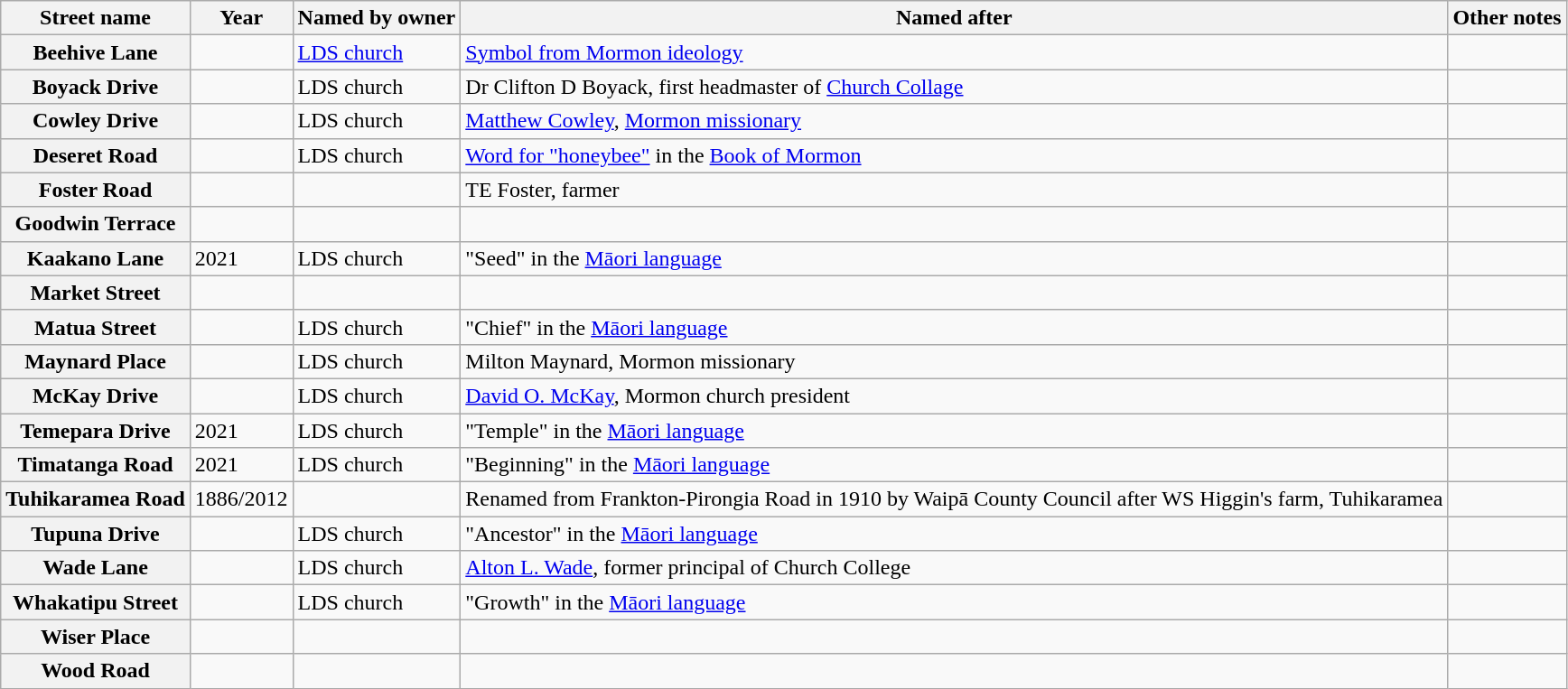<table class="wikitable sortable" border="1">
<tr>
<th>Street name</th>
<th><strong>Year</strong></th>
<th><strong>Named by owner</strong></th>
<th><strong>Named after</strong></th>
<th><strong>Other notes</strong></th>
</tr>
<tr>
<th>Beehive Lane</th>
<td></td>
<td><a href='#'>LDS church</a></td>
<td><a href='#'>Symbol from Mormon ideology</a></td>
<td></td>
</tr>
<tr>
<th>Boyack Drive</th>
<td></td>
<td>LDS church</td>
<td>Dr Clifton D Boyack, first headmaster of <a href='#'>Church Collage</a></td>
<td></td>
</tr>
<tr>
<th>Cowley Drive</th>
<td></td>
<td>LDS church</td>
<td><a href='#'>Matthew Cowley</a>, <a href='#'>Mormon missionary</a></td>
<td></td>
</tr>
<tr>
<th>Deseret Road</th>
<td></td>
<td>LDS church</td>
<td><a href='#'>Word for "honeybee"</a> in the <a href='#'>Book of Mormon</a></td>
<td></td>
</tr>
<tr>
<th>Foster Road</th>
<td></td>
<td></td>
<td>TE Foster, farmer</td>
<td></td>
</tr>
<tr>
<th>Goodwin Terrace</th>
<td></td>
<td></td>
<td></td>
<td></td>
</tr>
<tr>
<th>Kaakano Lane</th>
<td>2021</td>
<td>LDS church</td>
<td>"Seed" in the <a href='#'>Māori language</a></td>
<td></td>
</tr>
<tr>
<th>Market Street</th>
<td></td>
<td></td>
<td></td>
<td></td>
</tr>
<tr>
<th>Matua Street</th>
<td></td>
<td>LDS church</td>
<td>"Chief" in the <a href='#'>Māori language</a></td>
<td></td>
</tr>
<tr>
<th>Maynard Place</th>
<td></td>
<td>LDS church</td>
<td>Milton Maynard, Mormon missionary</td>
<td></td>
</tr>
<tr>
<th>McKay Drive</th>
<td></td>
<td>LDS church</td>
<td><a href='#'>David O. McKay</a>, Mormon church president</td>
<td></td>
</tr>
<tr>
<th>Temepara Drive</th>
<td>2021</td>
<td>LDS church</td>
<td>"Temple" in the <a href='#'>Māori language</a></td>
<td></td>
</tr>
<tr>
<th>Timatanga Road</th>
<td>2021</td>
<td>LDS church</td>
<td>"Beginning" in the <a href='#'>Māori language</a></td>
<td></td>
</tr>
<tr>
<th>Tuhikaramea Road</th>
<td>1886/2012</td>
<td></td>
<td>Renamed from Frankton-Pirongia Road in 1910 by Waipā County Council after WS Higgin's farm, Tuhikaramea</td>
<td></td>
</tr>
<tr>
<th>Tupuna Drive</th>
<td></td>
<td>LDS church</td>
<td>"Ancestor" in the <a href='#'>Māori language</a></td>
<td></td>
</tr>
<tr>
<th>Wade Lane</th>
<td></td>
<td>LDS church</td>
<td><a href='#'>Alton L. Wade</a>, former principal of Church College</td>
<td></td>
</tr>
<tr>
<th>Whakatipu Street</th>
<td></td>
<td>LDS church</td>
<td>"Growth" in the <a href='#'>Māori language</a></td>
<td></td>
</tr>
<tr>
<th>Wiser Place</th>
<td></td>
<td></td>
<td></td>
<td></td>
</tr>
<tr>
<th>Wood Road</th>
<td></td>
<td></td>
<td></td>
<td></td>
</tr>
</table>
